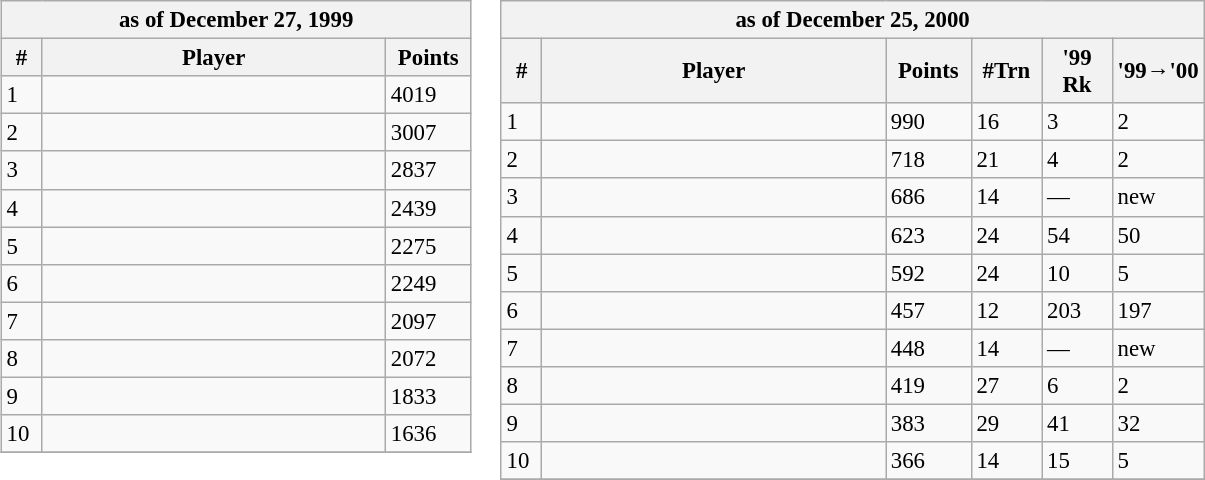<table>
<tr valign=top>
<td><br><table class=wikitable style=font-size:95%>
<tr>
<th colspan=3>as of December 27, 1999</th>
</tr>
<tr>
<th width=20>#</th>
<th width=222>Player</th>
<th width=50>Points</th>
</tr>
<tr>
<td>1</td>
<td><br></td>
<td>4019</td>
</tr>
<tr>
<td>2</td>
<td><br></td>
<td>3007</td>
</tr>
<tr>
<td>3</td>
<td><br></td>
<td>2837</td>
</tr>
<tr>
<td>4</td>
<td><br></td>
<td>2439</td>
</tr>
<tr>
<td>5</td>
<td><br></td>
<td>2275</td>
</tr>
<tr>
<td>6</td>
<td><br></td>
<td>2249</td>
</tr>
<tr>
<td>7</td>
<td><br></td>
<td>2097</td>
</tr>
<tr>
<td>8</td>
<td><br></td>
<td>2072</td>
</tr>
<tr>
<td>9</td>
<td><br></td>
<td>1833</td>
</tr>
<tr>
<td>10</td>
<td><br></td>
<td>1636</td>
</tr>
<tr>
</tr>
</table>
</td>
<td><br><table class=wikitable style=font-size:95%>
<tr>
<th colspan=6>as of December 25, 2000</th>
</tr>
<tr>
<th width=20>#</th>
<th width=222>Player</th>
<th width=50>Points</th>
<th width=40>#Trn</th>
<th width=40>'99 Rk</th>
<th width=50>'99→'00</th>
</tr>
<tr>
<td>1</td>
<td><br></td>
<td>990</td>
<td>16</td>
<td>3</td>
<td> 2</td>
</tr>
<tr>
<td>2</td>
<td><br></td>
<td>718</td>
<td>21</td>
<td>4</td>
<td> 2</td>
</tr>
<tr>
<td>3</td>
<td><br></td>
<td>686</td>
<td>14</td>
<td>—</td>
<td> new</td>
</tr>
<tr>
<td>4</td>
<td><br></td>
<td>623</td>
<td>24</td>
<td>54</td>
<td> 50</td>
</tr>
<tr>
<td>5</td>
<td><br></td>
<td>592</td>
<td>24</td>
<td>10</td>
<td> 5</td>
</tr>
<tr>
<td>6</td>
<td><br></td>
<td>457</td>
<td>12</td>
<td>203</td>
<td> 197</td>
</tr>
<tr>
<td>7</td>
<td><br></td>
<td>448</td>
<td>14</td>
<td>—</td>
<td> new</td>
</tr>
<tr>
<td>8</td>
<td><br></td>
<td>419</td>
<td>27</td>
<td>6</td>
<td> 2</td>
</tr>
<tr>
<td>9</td>
<td><br></td>
<td>383</td>
<td>29</td>
<td>41</td>
<td> 32</td>
</tr>
<tr>
<td>10</td>
<td><br></td>
<td>366</td>
<td>14</td>
<td>15</td>
<td> 5</td>
</tr>
<tr>
</tr>
</table>
</td>
<td></td>
</tr>
<tr>
</tr>
</table>
